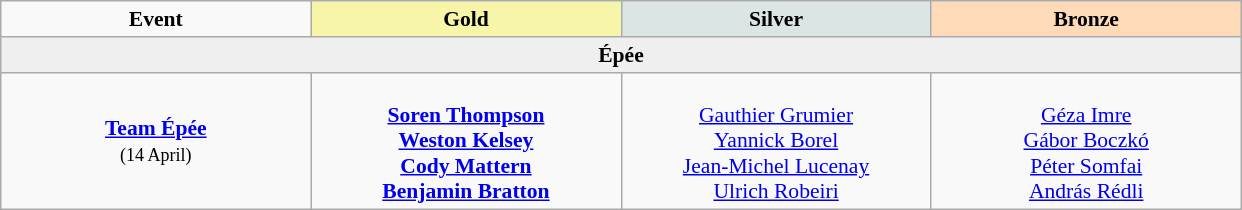<table class="wikitable" style="text-align: center; font-size: 90%; border: gray solid 1px; border-collapse: collapse;">
<tr>
<td ! width=200><strong>Event</strong></td>
<td width=200 bgcolor="F7F6A8"><strong> Gold</strong></td>
<td width=200 bgcolor="DCE5E5"><strong> Silver</strong></td>
<td width=200 bgcolor="FFDAB9"><strong> Bronze</strong></td>
</tr>
<tr align="center" bgcolor="#efefef">
<td colspan="7"><strong>Épée</strong></td>
</tr>
<tr>
<td><strong><a href='#'>Team Épée</a></strong> <br><small>(14 April)</small></td>
<td><strong><br><a href='#'>Soren Thompson</a><br><a href='#'>Weston Kelsey</a><br><a href='#'>Cody Mattern</a><br><a href='#'>Benjamin Bratton</a></strong></td>
<td><br><a href='#'>Gauthier Grumier</a><br><a href='#'>Yannick Borel</a><br><a href='#'>Jean-Michel Lucenay</a><br><a href='#'>Ulrich Robeiri</a></td>
<td><br><a href='#'>Géza Imre</a><br><a href='#'>Gábor Boczkó</a><br><a href='#'>Péter Somfai</a><br><a href='#'>András Rédli</a></td>
</tr>
</table>
